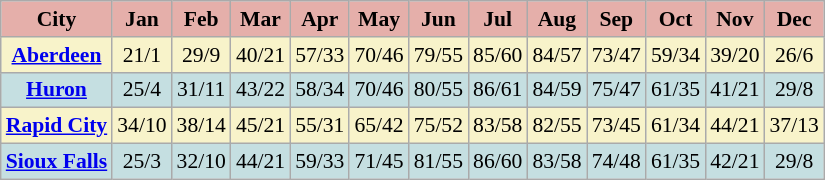<table class="wikitable sortable sort-under" style="text-align: center; font-size: 90%;" |>
<tr>
<th style="background-color:#e5afaa;">City</th>
<th style="background-color:#e5afaa;" data-sort-type="number">Jan</th>
<th style="background-color:#e5afaa;" data-sort-type="number">Feb</th>
<th style="background-color:#e5afaa;" data-sort-type="number">Mar</th>
<th style="background-color:#e5afaa;" data-sort-type="number">Apr</th>
<th style="background-color:#e5afaa;" data-sort-type="number">May</th>
<th style="background-color:#e5afaa;" data-sort-type="number">Jun</th>
<th style="background-color:#e5afaa;" data-sort-type="number">Jul</th>
<th style="background-color:#e5afaa;" data-sort-type="number">Aug</th>
<th style="background-color:#e5afaa;" data-sort-type="number">Sep</th>
<th style="background-color:#e5afaa;" data-sort-type="number">Oct</th>
<th style="background-color:#e5afaa;" data-sort-type="number">Nov</th>
<th style="background-color:#e5afaa;" data-sort-type="number">Dec</th>
</tr>
<tr style="background:#f8f3ca;">
<th style="background:#f8f3ca;"><a href='#'>Aberdeen</a></th>
<td>21/1</td>
<td>29/9</td>
<td>40/21</td>
<td>57/33</td>
<td>70/46</td>
<td>79/55</td>
<td>85/60</td>
<td>84/57</td>
<td>73/47</td>
<td>59/34</td>
<td>39/20</td>
<td>26/6</td>
</tr>
<tr style="background:#c5dfe1;">
<th style="background:#c5dfe1;"><a href='#'>Huron</a></th>
<td>25/4</td>
<td>31/11</td>
<td>43/22</td>
<td>58/34</td>
<td>70/46</td>
<td>80/55</td>
<td>86/61</td>
<td>84/59</td>
<td>75/47</td>
<td>61/35</td>
<td>41/21</td>
<td>29/8</td>
</tr>
<tr style="background:#f8f3ca;">
<th style="background:#f8f3ca;"><a href='#'>Rapid City</a></th>
<td>34/10</td>
<td>38/14</td>
<td>45/21</td>
<td>55/31</td>
<td>65/42</td>
<td>75/52</td>
<td>83/58</td>
<td>82/55</td>
<td>73/45</td>
<td>61/34</td>
<td>44/21</td>
<td>37/13</td>
</tr>
<tr style="background:#c5dfe1;">
<th style="background:#c5dfe1;"><a href='#'>Sioux Falls</a></th>
<td>25/3</td>
<td>32/10</td>
<td>44/21</td>
<td>59/33</td>
<td>71/45</td>
<td>81/55</td>
<td>86/60</td>
<td>83/58</td>
<td>74/48</td>
<td>61/35</td>
<td>42/21</td>
<td>29/8</td>
</tr>
</table>
